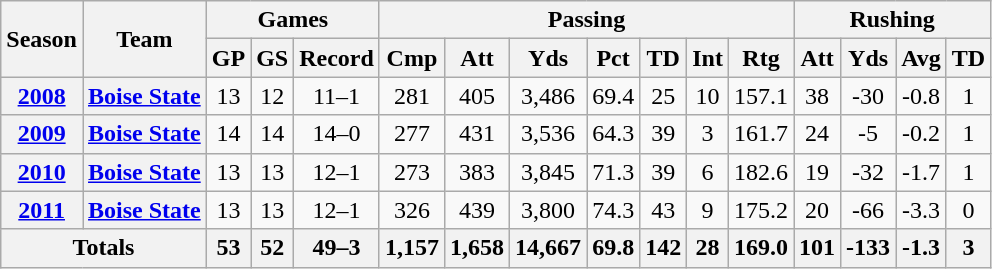<table class=wikitable style="text-align:center;">
<tr>
<th rowspan="2">Season</th>
<th rowspan="2">Team</th>
<th colspan="3">Games</th>
<th colspan="7">Passing</th>
<th colspan="4">Rushing</th>
</tr>
<tr>
<th>GP</th>
<th>GS</th>
<th>Record</th>
<th>Cmp</th>
<th>Att</th>
<th>Yds</th>
<th>Pct</th>
<th>TD</th>
<th>Int</th>
<th>Rtg</th>
<th>Att</th>
<th>Yds</th>
<th>Avg</th>
<th>TD</th>
</tr>
<tr>
<th><a href='#'>2008</a></th>
<th><a href='#'>Boise State</a></th>
<td>13</td>
<td>12</td>
<td>11–1</td>
<td>281</td>
<td>405</td>
<td>3,486</td>
<td>69.4</td>
<td>25</td>
<td>10</td>
<td>157.1</td>
<td>38</td>
<td>-30</td>
<td>-0.8</td>
<td>1</td>
</tr>
<tr>
<th><a href='#'>2009</a></th>
<th><a href='#'>Boise State</a></th>
<td>14</td>
<td>14</td>
<td>14–0</td>
<td>277</td>
<td>431</td>
<td>3,536</td>
<td>64.3</td>
<td>39</td>
<td>3</td>
<td>161.7</td>
<td>24</td>
<td>-5</td>
<td>-0.2</td>
<td>1</td>
</tr>
<tr>
<th><a href='#'>2010</a></th>
<th><a href='#'>Boise State</a></th>
<td>13</td>
<td>13</td>
<td>12–1</td>
<td>273</td>
<td>383</td>
<td>3,845</td>
<td>71.3</td>
<td>39</td>
<td>6</td>
<td>182.6</td>
<td>19</td>
<td>-32</td>
<td>-1.7</td>
<td>1</td>
</tr>
<tr>
<th><a href='#'>2011</a></th>
<th><a href='#'>Boise State</a></th>
<td>13</td>
<td>13</td>
<td>12–1</td>
<td>326</td>
<td>439</td>
<td>3,800</td>
<td>74.3</td>
<td>43</td>
<td>9</td>
<td>175.2</td>
<td>20</td>
<td>-66</td>
<td>-3.3</td>
<td>0</td>
</tr>
<tr>
<th colspan="2">Totals</th>
<th>53</th>
<th>52</th>
<th>49–3</th>
<th>1,157</th>
<th>1,658</th>
<th>14,667</th>
<th>69.8</th>
<th>142</th>
<th>28</th>
<th>169.0</th>
<th>101</th>
<th>-133</th>
<th>-1.3</th>
<th>3</th>
</tr>
</table>
